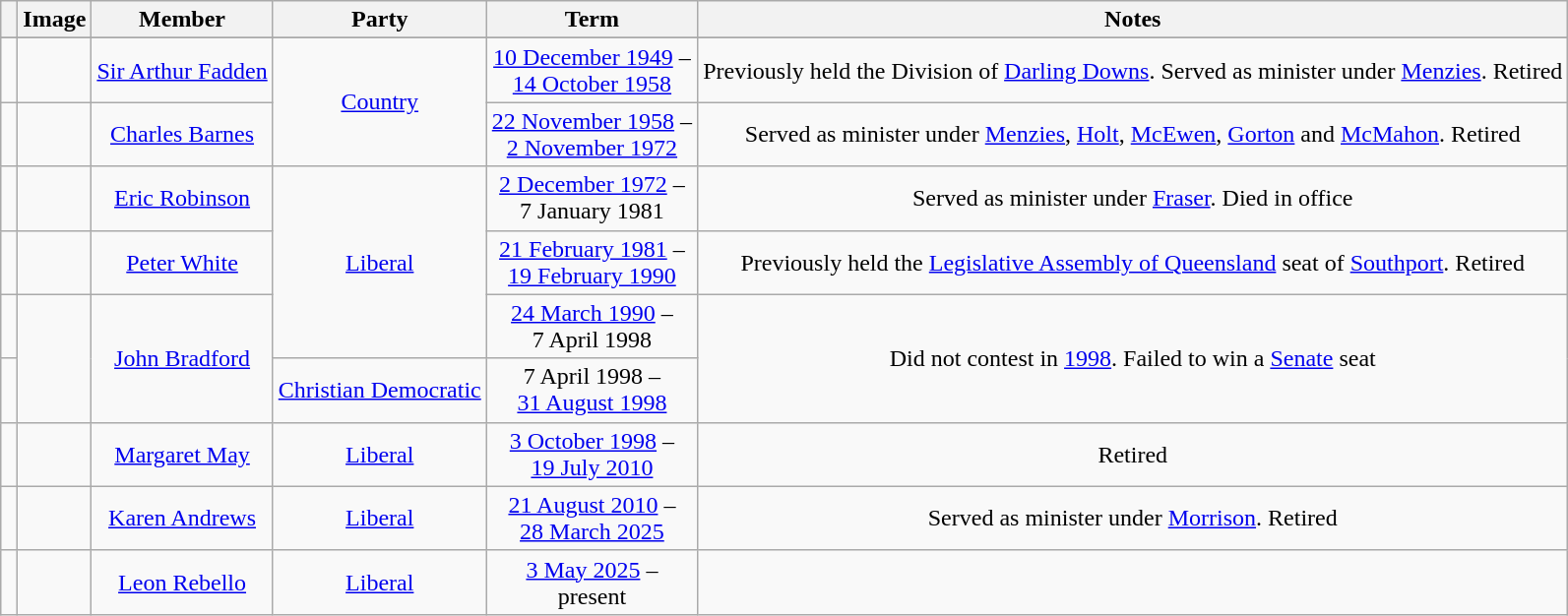<table class=wikitable style="text-align:center">
<tr>
<th></th>
<th>Image</th>
<th>Member</th>
<th>Party</th>
<th>Term</th>
<th>Notes</th>
</tr>
<tr>
</tr>
<tr>
<td> </td>
<td></td>
<td><a href='#'>Sir Arthur Fadden</a><br></td>
<td rowspan="2"><a href='#'>Country</a></td>
<td nowrap><a href='#'>10 December 1949</a> –<br><a href='#'>14 October 1958</a></td>
<td>Previously held the Division of <a href='#'>Darling Downs</a>. Served as minister under <a href='#'>Menzies</a>. Retired</td>
</tr>
<tr>
<td> </td>
<td></td>
<td><a href='#'>Charles Barnes</a><br></td>
<td nowrap><a href='#'>22 November 1958</a> –<br><a href='#'>2 November 1972</a></td>
<td>Served as minister under <a href='#'>Menzies</a>, <a href='#'>Holt</a>, <a href='#'>McEwen</a>, <a href='#'>Gorton</a> and <a href='#'>McMahon</a>. Retired</td>
</tr>
<tr>
<td> </td>
<td></td>
<td><a href='#'>Eric Robinson</a><br></td>
<td rowspan="3"><a href='#'>Liberal</a></td>
<td nowrap><a href='#'>2 December 1972</a> –<br>7 January 1981</td>
<td>Served as minister under <a href='#'>Fraser</a>. Died in office</td>
</tr>
<tr>
<td> </td>
<td></td>
<td><a href='#'>Peter White</a><br></td>
<td nowrap><a href='#'>21 February 1981</a> –<br><a href='#'>19 February 1990</a></td>
<td>Previously held the <a href='#'>Legislative Assembly of Queensland</a> seat of <a href='#'>Southport</a>. Retired</td>
</tr>
<tr>
<td> </td>
<td rowspan=2></td>
<td rowspan=2><a href='#'>John Bradford</a><br></td>
<td nowrap><a href='#'>24 March 1990</a> –<br>7 April 1998</td>
<td rowspan=2>Did not contest in <a href='#'>1998</a>. Failed to win a <a href='#'>Senate</a> seat</td>
</tr>
<tr>
<td> </td>
<td nowrap><a href='#'>Christian Democratic</a></td>
<td nowrap>7 April 1998 –<br><a href='#'>31 August 1998</a></td>
</tr>
<tr>
<td> </td>
<td></td>
<td><a href='#'>Margaret May</a><br></td>
<td><a href='#'>Liberal</a></td>
<td nowrap><a href='#'>3 October 1998</a> –<br><a href='#'>19 July 2010</a></td>
<td>Retired</td>
</tr>
<tr>
<td> </td>
<td></td>
<td><a href='#'>Karen Andrews</a><br></td>
<td><a href='#'>Liberal</a></td>
<td nowrap><a href='#'>21 August 2010</a> –<br><a href='#'>28 March 2025</a></td>
<td>Served as minister under <a href='#'>Morrison</a>. Retired</td>
</tr>
<tr>
<td> </td>
<td></td>
<td><a href='#'>Leon Rebello</a><br></td>
<td><a href='#'>Liberal</a></td>
<td nowrap><a href='#'>3 May 2025</a> –<br> present</td>
<td></td>
</tr>
</table>
